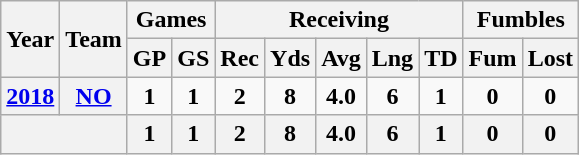<table class="wikitable" style="text-align:center;">
<tr>
<th rowspan="2">Year</th>
<th rowspan="2">Team</th>
<th colspan="2">Games</th>
<th colspan="5">Receiving</th>
<th colspan="2">Fumbles</th>
</tr>
<tr>
<th>GP</th>
<th>GS</th>
<th>Rec</th>
<th>Yds</th>
<th>Avg</th>
<th>Lng</th>
<th>TD</th>
<th>Fum</th>
<th>Lost</th>
</tr>
<tr>
<th><a href='#'>2018</a></th>
<th><a href='#'>NO</a></th>
<td><strong>1</strong></td>
<td><strong>1</strong></td>
<td><strong>2</strong></td>
<td><strong>8</strong></td>
<td><strong>4.0</strong></td>
<td><strong>6</strong></td>
<td><strong>1</strong></td>
<td><strong>0</strong></td>
<td><strong>0</strong></td>
</tr>
<tr>
<th colspan="2"></th>
<th><strong>1</strong></th>
<th><strong>1</strong></th>
<th><strong>2</strong></th>
<th><strong>8</strong></th>
<th><strong>4.0</strong></th>
<th><strong>6</strong></th>
<th><strong>1</strong></th>
<th><strong>0</strong></th>
<th><strong>0</strong></th>
</tr>
</table>
